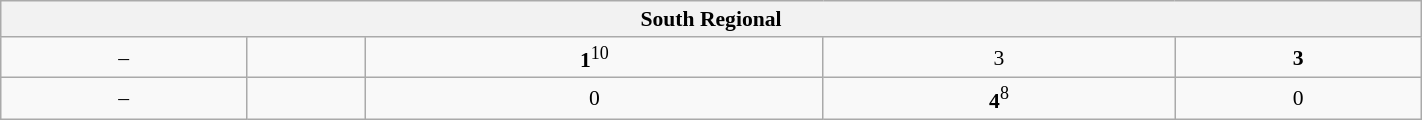<table class="wikitable" style="font-size:90%; width: 75%; text-align: center">
<tr>
<th colspan=5>South Regional</th>
</tr>
<tr>
<td>–</td>
<td><strong></strong></td>
<td><strong>1</strong><sup>10</sup></td>
<td>3</td>
<td><strong>3</strong></td>
</tr>
<tr>
<td>–</td>
<td></td>
<td>0</td>
<td><strong>4</strong><sup>8</sup></td>
<td>0</td>
</tr>
</table>
